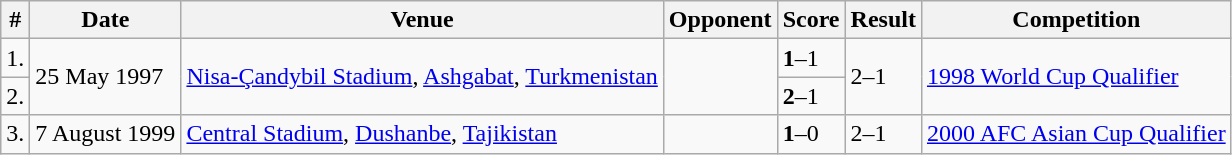<table class="wikitable">
<tr>
<th>#</th>
<th>Date</th>
<th>Venue</th>
<th>Opponent</th>
<th>Score</th>
<th>Result</th>
<th>Competition</th>
</tr>
<tr>
<td>1.</td>
<td rowspan="2">25 May 1997</td>
<td rowspan="2"><a href='#'>Nisa-Çandybil Stadium</a>, <a href='#'>Ashgabat</a>, <a href='#'>Turkmenistan</a></td>
<td rowspan="2"></td>
<td><strong>1</strong>–1</td>
<td rowspan="2">2–1</td>
<td rowspan="2"><a href='#'>1998 World Cup Qualifier</a></td>
</tr>
<tr>
<td>2.</td>
<td><strong>2</strong>–1</td>
</tr>
<tr>
<td>3.</td>
<td>7 August 1999</td>
<td><a href='#'>Central Stadium</a>, <a href='#'>Dushanbe</a>, <a href='#'>Tajikistan</a></td>
<td></td>
<td><strong>1</strong>–0</td>
<td>2–1</td>
<td><a href='#'>2000 AFC Asian Cup Qualifier</a></td>
</tr>
</table>
